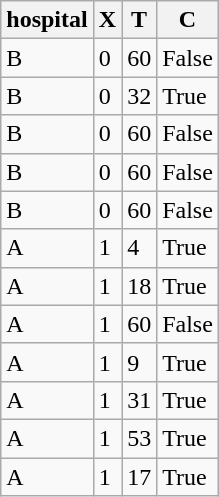<table class="wikitable floatright">
<tr>
<th>hospital</th>
<th>X</th>
<th>T</th>
<th>C</th>
</tr>
<tr>
<td>B</td>
<td>0</td>
<td>60</td>
<td>False</td>
</tr>
<tr>
<td>B</td>
<td>0</td>
<td>32</td>
<td>True</td>
</tr>
<tr>
<td>B</td>
<td>0</td>
<td>60</td>
<td>False</td>
</tr>
<tr>
<td>B</td>
<td>0</td>
<td>60</td>
<td>False</td>
</tr>
<tr>
<td>B</td>
<td>0</td>
<td>60</td>
<td>False</td>
</tr>
<tr>
<td>A</td>
<td>1</td>
<td>4</td>
<td>True</td>
</tr>
<tr>
<td>A</td>
<td>1</td>
<td>18</td>
<td>True</td>
</tr>
<tr>
<td>A</td>
<td>1</td>
<td>60</td>
<td>False</td>
</tr>
<tr>
<td>A</td>
<td>1</td>
<td>9</td>
<td>True</td>
</tr>
<tr>
<td>A</td>
<td>1</td>
<td>31</td>
<td>True</td>
</tr>
<tr>
<td>A</td>
<td>1</td>
<td>53</td>
<td>True</td>
</tr>
<tr>
<td>A</td>
<td>1</td>
<td>17</td>
<td>True</td>
</tr>
</table>
